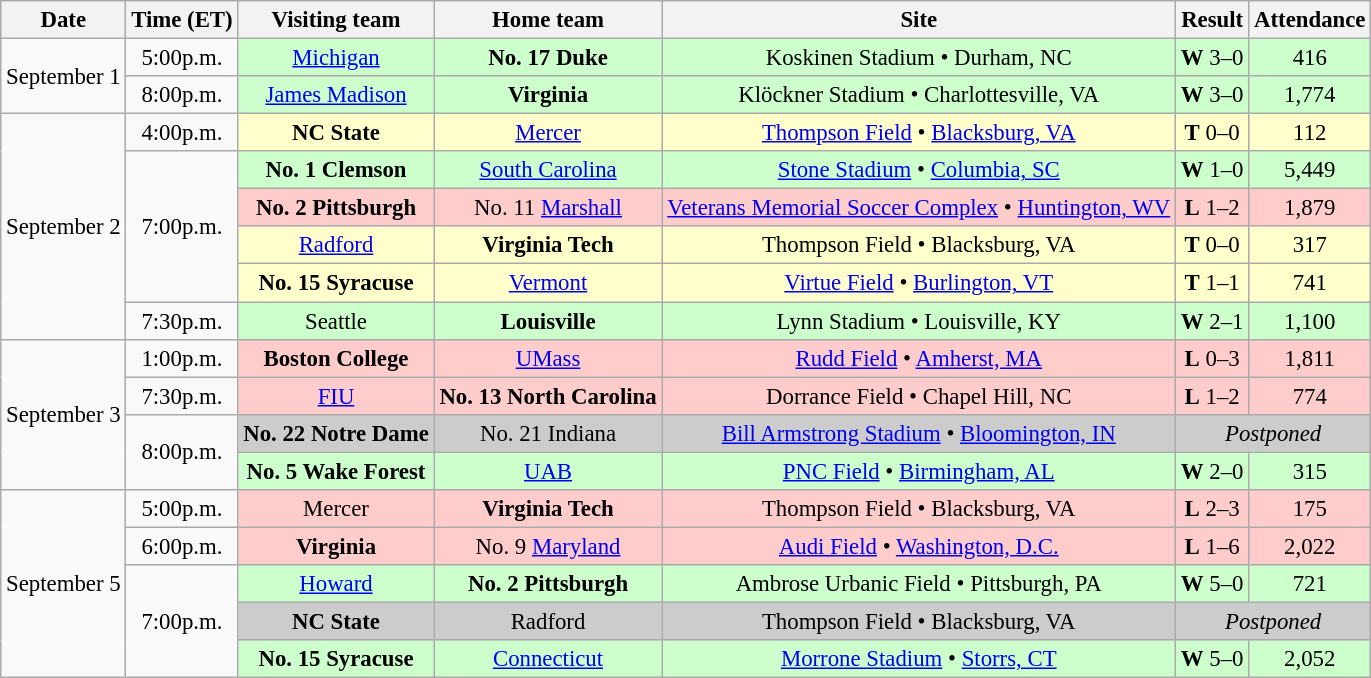<table class="wikitable" style="font-size:95%; text-align: center;">
<tr>
<th>Date</th>
<th>Time (ET)</th>
<th>Visiting team</th>
<th>Home team</th>
<th>Site</th>
<th>Result</th>
<th>Attendance</th>
</tr>
<tr>
<td rowspan=2>September 1</td>
<td>5:00p.m.</td>
<td style="background:#cfc;"><a href='#'>Michigan</a></td>
<td style="background:#cfc;"><strong>No. 17 Duke</strong></td>
<td style="background:#cfc;">Koskinen Stadium • Durham, NC</td>
<td style="background:#cfc;"><strong>W</strong> 3–0</td>
<td style="background:#cfc;">416</td>
</tr>
<tr>
<td>8:00p.m.</td>
<td style="background:#cfc;"><a href='#'>James Madison</a></td>
<td style="background:#cfc;"><strong>Virginia</strong></td>
<td style="background:#cfc;">Klöckner Stadium • Charlottesville, VA</td>
<td style="background:#cfc;"><strong>W</strong> 3–0</td>
<td style="background:#cfc;">1,774</td>
</tr>
<tr>
<td rowspan=6>September 2</td>
<td>4:00p.m.</td>
<td style="background:#ffc;"><strong>NC State</strong></td>
<td style="background:#ffc;"><a href='#'>Mercer</a></td>
<td style="background:#ffc;"><a href='#'>Thompson Field</a> • <a href='#'>Blacksburg, VA</a></td>
<td style="background:#ffc;"><strong>T</strong> 0–0</td>
<td style="background:#ffc;">112</td>
</tr>
<tr>
<td rowspan=4>7:00p.m.</td>
<td style="background:#cfc;"><strong>No. 1 Clemson</strong></td>
<td style="background:#cfc;"><a href='#'>South Carolina</a></td>
<td style="background:#cfc;"><a href='#'>Stone Stadium</a> • <a href='#'>Columbia, SC</a></td>
<td style="background:#cfc;"><strong>W</strong> 1–0</td>
<td style="background:#cfc;">5,449</td>
</tr>
<tr>
<td style="background:#fcc;"><strong>No. 2 Pittsburgh</strong></td>
<td style="background:#fcc;">No. 11 <a href='#'>Marshall</a></td>
<td style="background:#fcc;"><a href='#'>Veterans Memorial Soccer Complex</a> • <a href='#'>Huntington, WV</a></td>
<td style="background:#fcc;"><strong>L</strong> 1–2</td>
<td style="background:#fcc;">1,879</td>
</tr>
<tr>
<td style="background:#ffc;"><a href='#'>Radford</a></td>
<td style="background:#ffc;"><strong>Virginia Tech</strong></td>
<td style="background:#ffc;">Thompson Field • Blacksburg, VA</td>
<td style="background:#ffc;"><strong>T</strong> 0–0</td>
<td style="background:#ffc;">317</td>
</tr>
<tr>
<td style="background:#ffc;"><strong>No. 15 Syracuse</strong></td>
<td style="background:#ffc;"><a href='#'>Vermont</a></td>
<td style="background:#ffc;"><a href='#'>Virtue Field</a> • <a href='#'>Burlington, VT</a></td>
<td style="background:#ffc;"><strong>T</strong> 1–1</td>
<td style="background:#ffc;">741</td>
</tr>
<tr>
<td>7:30p.m.</td>
<td style="background:#cfc;">Seattle</td>
<td style="background:#cfc;"><strong>Louisville</strong></td>
<td style="background:#cfc;">Lynn Stadium • Louisville, KY</td>
<td style="background:#cfc;"><strong>W</strong> 2–1</td>
<td style="background:#cfc;">1,100</td>
</tr>
<tr>
<td rowspan=4>September 3</td>
<td>1:00p.m.</td>
<td style="background:#fcc;"><strong>Boston College</strong></td>
<td style="background:#fcc;"><a href='#'>UMass</a></td>
<td style="background:#fcc;"><a href='#'>Rudd Field</a> • <a href='#'>Amherst, MA</a></td>
<td style="background:#fcc;"><strong>L</strong> 0–3</td>
<td style="background:#fcc;">1,811</td>
</tr>
<tr>
<td>7:30p.m.</td>
<td style="background:#fcc;"><a href='#'>FIU</a></td>
<td style="background:#fcc;"><strong>No. 13 North Carolina</strong></td>
<td style="background:#fcc;">Dorrance Field • Chapel Hill, NC</td>
<td style="background:#fcc;"><strong>L</strong> 1–2</td>
<td style="background:#fcc;">774</td>
</tr>
<tr>
<td rowspan=2>8:00p.m.</td>
<td style="background:#ccc;"><strong>No. 22 Notre Dame</strong></td>
<td style="background:#ccc;">No. 21 Indiana</td>
<td style="background:#ccc;"><a href='#'>Bill Armstrong Stadium</a> • <a href='#'>Bloomington, IN</a></td>
<td style="background:#ccc;" colspan=2><em>Postponed</em></td>
</tr>
<tr>
<td style="background:#cfc;"><strong>No. 5 Wake Forest</strong></td>
<td style="background:#cfc;"><a href='#'>UAB</a></td>
<td style="background:#cfc;"><a href='#'>PNC Field</a> • <a href='#'>Birmingham, AL</a></td>
<td style="background:#cfc;"><strong>W</strong> 2–0</td>
<td style="background:#cfc;">315</td>
</tr>
<tr>
<td rowspan=5>September 5</td>
<td>5:00p.m.</td>
<td style="background:#fcc;">Mercer</td>
<td style="background:#fcc;"><strong>Virginia Tech</strong></td>
<td style="background:#fcc;">Thompson Field • Blacksburg, VA</td>
<td style="background:#fcc;"><strong>L</strong> 2–3</td>
<td style="background:#fcc;">175</td>
</tr>
<tr>
<td>6:00p.m.</td>
<td style="background:#fcc;"><strong>Virginia</strong></td>
<td style="background:#fcc;">No. 9 <a href='#'>Maryland</a></td>
<td style="background:#fcc;"><a href='#'>Audi Field</a> • <a href='#'>Washington, D.C.</a></td>
<td style="background:#fcc;"><strong>L</strong> 1–6</td>
<td style="background:#fcc;">2,022</td>
</tr>
<tr>
<td rowspan=3>7:00p.m.</td>
<td style="background:#cfc;"><a href='#'>Howard</a></td>
<td style="background:#cfc;"><strong>No. 2 Pittsburgh</strong></td>
<td style="background:#cfc;">Ambrose Urbanic Field • Pittsburgh, PA</td>
<td style="background:#cfc;"><strong>W</strong> 5–0</td>
<td style="background:#cfc;">721</td>
</tr>
<tr>
<td style="background:#ccc;"><strong>NC State</strong></td>
<td style="background:#ccc;">Radford</td>
<td style="background:#ccc;">Thompson Field • Blacksburg, VA</td>
<td style="background:#ccc;" colspan=2><em>Postponed</em></td>
</tr>
<tr>
<td style="background:#cfc;"><strong>No. 15 Syracuse</strong></td>
<td style="background:#cfc;"><a href='#'>Connecticut</a></td>
<td style="background:#cfc;"><a href='#'>Morrone Stadium</a> • <a href='#'>Storrs, CT</a></td>
<td style="background:#cfc;"><strong>W</strong> 5–0</td>
<td style="background:#cfc;">2,052</td>
</tr>
</table>
